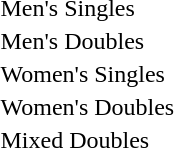<table>
<tr>
<td>Men's Singles</td>
<td></td>
<td></td>
<td></td>
</tr>
<tr>
<td>Men's Doubles</td>
<td></td>
<td></td>
<td></td>
</tr>
<tr>
<td>Women's Singles</td>
<td></td>
<td></td>
<td></td>
</tr>
<tr>
<td>Women's Doubles</td>
<td></td>
<td></td>
<td></td>
</tr>
<tr>
<td>Mixed Doubles</td>
<td></td>
<td></td>
<td></td>
</tr>
</table>
